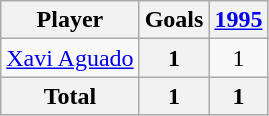<table class="wikitable sortable" style="text-align:center;">
<tr>
<th>Player</th>
<th>Goals</th>
<th><a href='#'>1995</a></th>
</tr>
<tr>
<td align="left"> <a href='#'>Xavi Aguado</a></td>
<th>1</th>
<td>1</td>
</tr>
<tr class="sortbottom">
<th>Total</th>
<th>1</th>
<th>1</th>
</tr>
</table>
